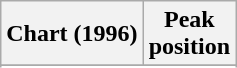<table class="wikitable sortable plainrowheaders" style="text-align:center">
<tr>
<th scope="col">Chart (1996)</th>
<th scope="col">Peak<br>position</th>
</tr>
<tr>
</tr>
<tr>
</tr>
<tr>
</tr>
<tr>
</tr>
<tr>
</tr>
<tr>
</tr>
<tr>
</tr>
<tr>
</tr>
<tr>
</tr>
</table>
